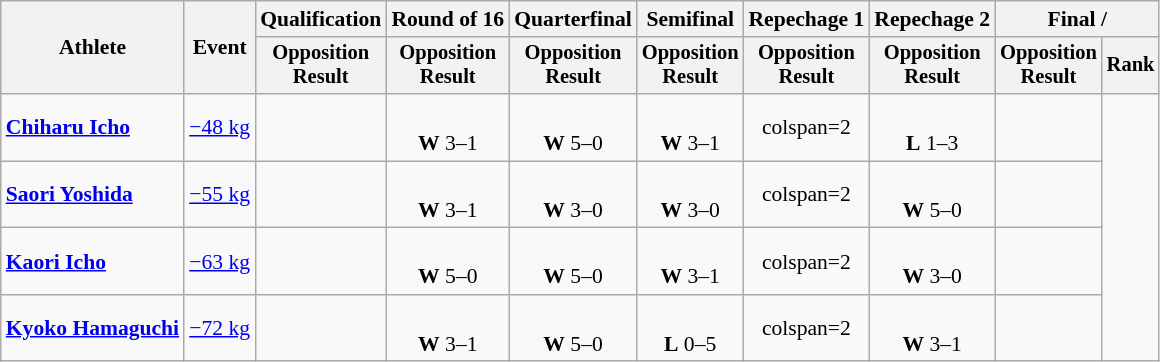<table class="wikitable" style="font-size:90%;">
<tr>
<th rowspan="2">Athlete</th>
<th rowspan="2">Event</th>
<th>Qualification</th>
<th>Round of 16</th>
<th>Quarterfinal</th>
<th>Semifinal</th>
<th>Repechage 1</th>
<th>Repechage 2</th>
<th colspan=2>Final / </th>
</tr>
<tr style="font-size: 95%">
<th>Opposition<br>Result</th>
<th>Opposition<br>Result</th>
<th>Opposition<br>Result</th>
<th>Opposition<br>Result</th>
<th>Opposition<br>Result</th>
<th>Opposition<br>Result</th>
<th>Opposition<br>Result</th>
<th>Rank</th>
</tr>
<tr align=center>
<td align=left><strong><a href='#'>Chiharu Icho</a></strong></td>
<td align=left><a href='#'>−48 kg</a></td>
<td></td>
<td><br><strong>W</strong> 3–1 <sup></sup></td>
<td><br><strong>W</strong> 5–0 <sup></sup></td>
<td><br><strong>W</strong> 3–1 <sup></sup></td>
<td>colspan=2 </td>
<td><br><strong>L</strong> 1–3 <sup></sup></td>
<td></td>
</tr>
<tr align=center>
<td align=left><strong><a href='#'>Saori Yoshida</a></strong></td>
<td align=left><a href='#'>−55 kg</a></td>
<td></td>
<td><br><strong>W</strong> 3–1 <sup></sup></td>
<td><br><strong>W</strong> 3–0 <sup></sup></td>
<td><br><strong>W</strong> 3–0 <sup></sup></td>
<td>colspan=2 </td>
<td><br><strong>W</strong> 5–0 <sup></sup></td>
<td></td>
</tr>
<tr align=center>
<td align=left><strong><a href='#'>Kaori Icho</a></strong></td>
<td align=left><a href='#'>−63 kg</a></td>
<td></td>
<td><br><strong>W</strong> 5–0 <sup></sup></td>
<td><br><strong>W</strong> 5–0 <sup></sup></td>
<td><br><strong>W</strong> 3–1 <sup></sup></td>
<td>colspan=2 </td>
<td><br><strong>W</strong> 3–0 <sup></sup></td>
<td></td>
</tr>
<tr align=center>
<td align=left><strong><a href='#'>Kyoko Hamaguchi</a></strong></td>
<td align=left><a href='#'>−72 kg</a></td>
<td></td>
<td><br><strong>W</strong> 3–1 <sup></sup></td>
<td><br><strong>W</strong> 5–0 <sup></sup></td>
<td><br><strong>L</strong> 0–5 <sup></sup></td>
<td>colspan=2 </td>
<td><br><strong>W</strong> 3–1 <sup></sup></td>
<td></td>
</tr>
</table>
